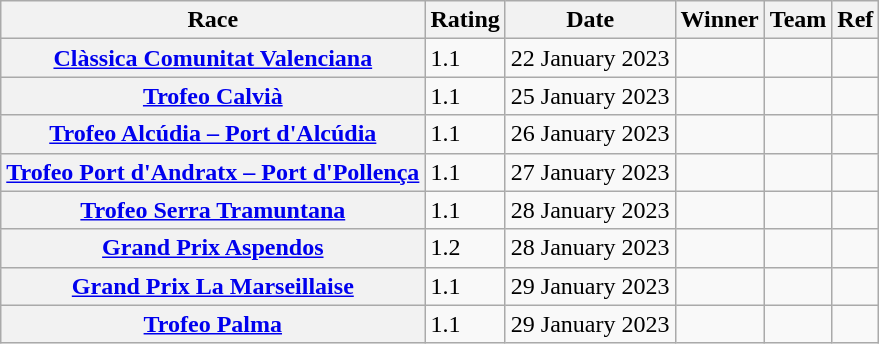<table class="wikitable plainrowheaders">
<tr>
<th scope="col">Race</th>
<th scope="col">Rating</th>
<th scope="col">Date</th>
<th scope="col">Winner</th>
<th scope="col">Team</th>
<th scope="col">Ref</th>
</tr>
<tr>
<th scope="row"> <a href='#'>Clàssica Comunitat Valenciana</a></th>
<td>1.1</td>
<td>22 January 2023</td>
<td></td>
<td></td>
<td></td>
</tr>
<tr>
<th scope="row"> <a href='#'>Trofeo Calvià</a></th>
<td>1.1</td>
<td>25 January 2023</td>
<td></td>
<td></td>
<td></td>
</tr>
<tr>
<th scope="row"> <a href='#'>Trofeo Alcúdia – Port d'Alcúdia</a></th>
<td>1.1</td>
<td>26 January 2023</td>
<td></td>
<td></td>
<td></td>
</tr>
<tr>
<th scope="row"> <a href='#'>Trofeo Port d'Andratx – Port d'Pollença</a></th>
<td>1.1</td>
<td>27 January 2023</td>
<td></td>
<td></td>
<td></td>
</tr>
<tr>
<th scope="row"> <a href='#'>Trofeo Serra Tramuntana</a></th>
<td>1.1</td>
<td>28 January 2023</td>
<td></td>
<td></td>
<td></td>
</tr>
<tr>
<th scope="row"> <a href='#'>Grand Prix Aspendos</a></th>
<td>1.2</td>
<td>28 January 2023</td>
<td></td>
<td></td>
<td></td>
</tr>
<tr>
<th scope="row"> <a href='#'>Grand Prix La Marseillaise</a></th>
<td>1.1</td>
<td>29 January 2023</td>
<td></td>
<td></td>
<td></td>
</tr>
<tr>
<th scope="row"> <a href='#'>Trofeo Palma</a></th>
<td>1.1</td>
<td>29 January 2023</td>
<td></td>
<td></td>
<td></td>
</tr>
</table>
